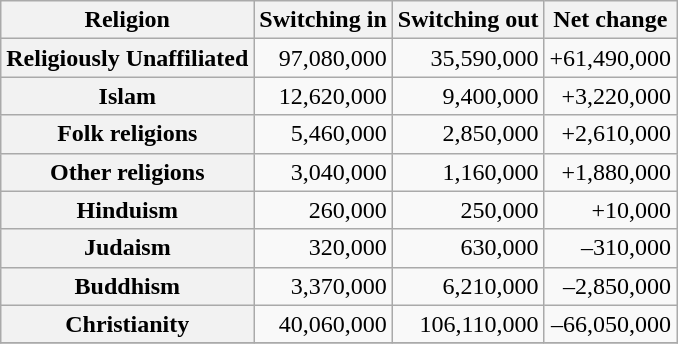<table class="wikitable" style="text-align:right;">
<tr>
<th scope="col">Religion</th>
<th scope="col">Switching in</th>
<th scope="col">Switching out</th>
<th scope="col">Net change</th>
</tr>
<tr>
<th scope="row">Religiously Unaffiliated</th>
<td>97,080,000</td>
<td>35,590,000</td>
<td>+61,490,000</td>
</tr>
<tr>
<th scope="row">Islam</th>
<td>12,620,000</td>
<td>9,400,000</td>
<td>+3,220,000</td>
</tr>
<tr>
<th scope="row">Folk religions</th>
<td>5,460,000</td>
<td>2,850,000</td>
<td>+2,610,000</td>
</tr>
<tr>
<th scope="row">Other religions</th>
<td>3,040,000</td>
<td>1,160,000</td>
<td>+1,880,000</td>
</tr>
<tr>
<th scope="row">Hinduism</th>
<td>260,000</td>
<td>250,000</td>
<td>+10,000</td>
</tr>
<tr>
<th scope="row">Judaism</th>
<td>320,000</td>
<td>630,000</td>
<td>–310,000</td>
</tr>
<tr>
<th scope="row">Buddhism</th>
<td>3,370,000</td>
<td>6,210,000</td>
<td>–2,850,000</td>
</tr>
<tr>
<th scope="row">Christianity</th>
<td>40,060,000</td>
<td>106,110,000</td>
<td>–66,050,000</td>
</tr>
<tr>
</tr>
</table>
